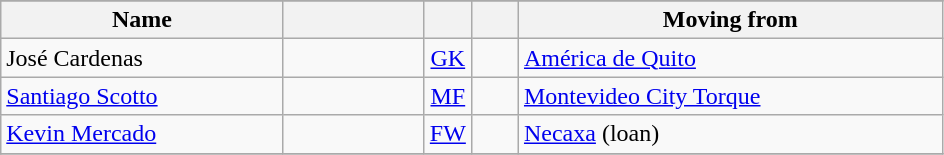<table class="wikitable" style="text-align: center;">
<tr>
</tr>
<tr>
<th width=30% align="center">Name</th>
<th width=15% align="center"></th>
<th width=5% align="center"></th>
<th width=5% align="center"></th>
<th width=45% align="center">Moving from</th>
</tr>
<tr>
<td align=left>José Cardenas</td>
<td></td>
<td><a href='#'>GK</a></td>
<td></td>
<td align=left><a href='#'>América de Quito</a> </td>
</tr>
<tr>
<td align=left><a href='#'>Santiago Scotto</a></td>
<td></td>
<td><a href='#'>MF</a></td>
<td></td>
<td align=left><a href='#'>Montevideo City Torque</a> </td>
</tr>
<tr>
<td align=left><a href='#'>Kevin Mercado</a></td>
<td></td>
<td><a href='#'>FW</a></td>
<td></td>
<td align=left><a href='#'>Necaxa</a>  (loan)</td>
</tr>
<tr>
</tr>
</table>
